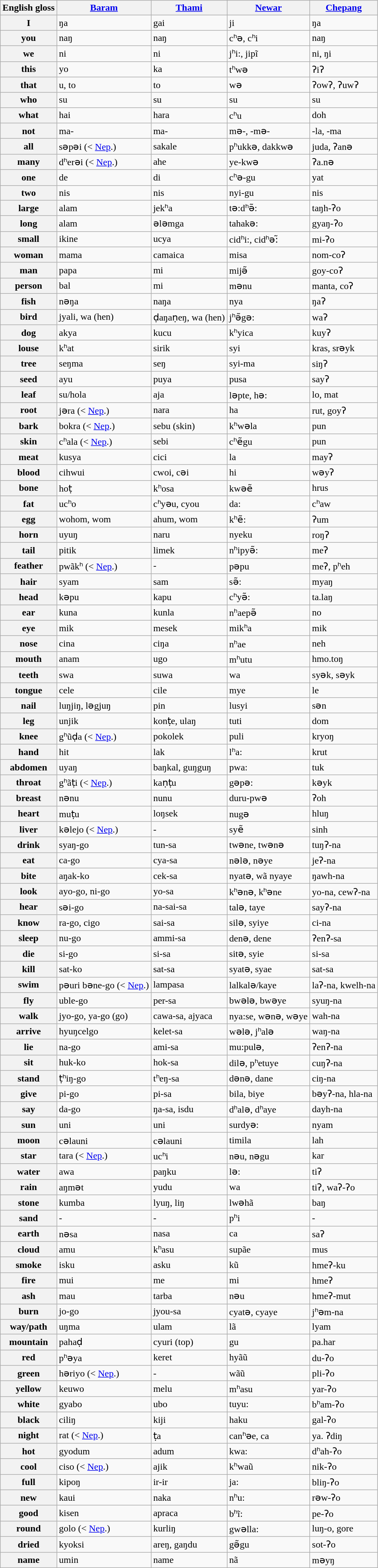<table class="wikitable sortable">
<tr>
<th>English gloss</th>
<th><a href='#'>Baram</a></th>
<th><a href='#'>Thami</a></th>
<th><a href='#'>Newar</a></th>
<th><a href='#'>Chepang</a></th>
</tr>
<tr>
<th>I</th>
<td>ŋa</td>
<td>gai</td>
<td>ji</td>
<td>ŋa</td>
</tr>
<tr>
<th>you</th>
<td>naŋ</td>
<td>naŋ</td>
<td>cʰə, cʰi</td>
<td>naŋ</td>
</tr>
<tr>
<th>we</th>
<td>ni</td>
<td>ni</td>
<td>jʰi:, jipĩ</td>
<td>ni, ŋi</td>
</tr>
<tr>
<th>this</th>
<td>yo</td>
<td>ka</td>
<td>tʰwə</td>
<td>ʔiʔ</td>
</tr>
<tr>
<th>that</th>
<td>u, to</td>
<td>to</td>
<td>wə</td>
<td>ʔowʔ, ʔuwʔ</td>
</tr>
<tr>
<th>who</th>
<td>su</td>
<td>su</td>
<td>su</td>
<td>su</td>
</tr>
<tr>
<th>what</th>
<td>hai</td>
<td>hara</td>
<td>cʰu</td>
<td>doh</td>
</tr>
<tr>
<th>not</th>
<td>ma-</td>
<td>ma-</td>
<td>mə-, -mə-</td>
<td>-la, -ma</td>
</tr>
<tr>
<th>all</th>
<td>səpəi (< <a href='#'>Nep</a>.)</td>
<td>sakale</td>
<td>pʰukkə, dakkwə</td>
<td>juda, ʔanə</td>
</tr>
<tr>
<th>many</th>
<td>dʰerəi (< <a href='#'>Nep</a>.)</td>
<td>ahe</td>
<td>ye-kwə</td>
<td>ʔa.nə</td>
</tr>
<tr>
<th>one</th>
<td>de</td>
<td>di</td>
<td>cʰə-gu</td>
<td>yat</td>
</tr>
<tr>
<th>two</th>
<td>nis</td>
<td>nis</td>
<td>nyi-gu</td>
<td>nis</td>
</tr>
<tr>
<th>large</th>
<td>alam</td>
<td>jekʰa</td>
<td>tə:dʰə̃:</td>
<td>taŋh-ʔo</td>
</tr>
<tr>
<th>long</th>
<td>alam</td>
<td>ələmga</td>
<td>tahakə:</td>
<td>gyaŋ-ʔo</td>
</tr>
<tr>
<th>small</th>
<td>ikine</td>
<td>ucya</td>
<td>cidʰi:, cidʰə:̃</td>
<td>mi-ʔo</td>
</tr>
<tr>
<th>woman</th>
<td>mama</td>
<td>camaica</td>
<td>misa</td>
<td>nom-coʔ</td>
</tr>
<tr>
<th>man</th>
<td>papa</td>
<td>mi</td>
<td>mijə̃</td>
<td>goy-coʔ</td>
</tr>
<tr>
<th>person</th>
<td>bal</td>
<td>mi</td>
<td>mənu</td>
<td>manta, coʔ</td>
</tr>
<tr>
<th>fish</th>
<td>nəŋa</td>
<td>naŋa</td>
<td>nya</td>
<td>ŋaʔ</td>
</tr>
<tr>
<th>bird</th>
<td>jyali, wa (hen)</td>
<td>ḍaŋaṇeŋ, wa (hen)</td>
<td>jʰə̃gə:</td>
<td>waʔ</td>
</tr>
<tr>
<th>dog</th>
<td>akya</td>
<td>kucu</td>
<td>kʰyica</td>
<td>kuyʔ</td>
</tr>
<tr>
<th>louse</th>
<td>kʰat</td>
<td>sirik</td>
<td>syi</td>
<td>kras, srəyk</td>
</tr>
<tr>
<th>tree</th>
<td>seŋma</td>
<td>seŋ</td>
<td>syi-ma</td>
<td>siŋʔ</td>
</tr>
<tr>
<th>seed</th>
<td>ayu</td>
<td>puya</td>
<td>pusa</td>
<td>sayʔ</td>
</tr>
<tr>
<th>leaf</th>
<td>su/hola</td>
<td>aja</td>
<td>ləpte, hə:</td>
<td>lo, mat</td>
</tr>
<tr>
<th>root</th>
<td>jəra (< <a href='#'>Nep</a>.)</td>
<td>nara</td>
<td>ha</td>
<td>rut, goyʔ</td>
</tr>
<tr>
<th>bark</th>
<td>bokra (< <a href='#'>Nep</a>.)</td>
<td>sebu (skin)</td>
<td>kʰwəla</td>
<td>pun</td>
</tr>
<tr>
<th>skin</th>
<td>cʰala (< <a href='#'>Nep</a>.)</td>
<td>sebi</td>
<td>cʰẽgu</td>
<td>pun</td>
</tr>
<tr>
<th>meat</th>
<td>kusya</td>
<td>cici</td>
<td>la</td>
<td>mayʔ</td>
</tr>
<tr>
<th>blood</th>
<td>cihwui</td>
<td>cwoi, cəi</td>
<td>hi</td>
<td>wəyʔ</td>
</tr>
<tr>
<th>bone</th>
<td>hoṭ</td>
<td>kʰosa</td>
<td>kwəẽ</td>
<td>hrus</td>
</tr>
<tr>
<th>fat</th>
<td>ucʰo</td>
<td>cʰyəu, cyou</td>
<td>da:</td>
<td>cʰaw</td>
</tr>
<tr>
<th>egg</th>
<td>wohom, wom</td>
<td>ahum, wom</td>
<td>kʰẽ:</td>
<td>ʔum</td>
</tr>
<tr>
<th>horn</th>
<td>uyuŋ</td>
<td>naru</td>
<td>nyeku</td>
<td>roŋʔ</td>
</tr>
<tr>
<th>tail</th>
<td>pitik</td>
<td>limek</td>
<td>nʰipyə̃:</td>
<td>meʔ</td>
</tr>
<tr>
<th>feather</th>
<td>pwãkʰ (< <a href='#'>Nep</a>.)</td>
<td>-</td>
<td>pəpu</td>
<td>meʔ, pʰeh</td>
</tr>
<tr>
<th>hair</th>
<td>syam</td>
<td>sam</td>
<td>sə̃:</td>
<td>myaŋ</td>
</tr>
<tr>
<th>head</th>
<td>kəpu</td>
<td>kapu</td>
<td>cʰyə̃:</td>
<td>ta.laŋ</td>
</tr>
<tr>
<th>ear</th>
<td>kuna</td>
<td>kunla</td>
<td>nʰaepə̃</td>
<td>no</td>
</tr>
<tr>
<th>eye</th>
<td>mik</td>
<td>mesek</td>
<td>mikʰa</td>
<td>mik</td>
</tr>
<tr>
<th>nose</th>
<td>cina</td>
<td>ciŋa</td>
<td>nʰae</td>
<td>neh</td>
</tr>
<tr>
<th>mouth</th>
<td>anam</td>
<td>ugo</td>
<td>mʰutu</td>
<td>hmo.toŋ</td>
</tr>
<tr>
<th>teeth</th>
<td>swa</td>
<td>suwa</td>
<td>wa</td>
<td>syək, səyk</td>
</tr>
<tr>
<th>tongue</th>
<td>cele</td>
<td>cile</td>
<td>mye</td>
<td>le</td>
</tr>
<tr>
<th>nail</th>
<td>luŋjiŋ, ləgjuŋ</td>
<td>pin</td>
<td>lusyi</td>
<td>sən</td>
</tr>
<tr>
<th>leg</th>
<td>unjik</td>
<td>konṭe, ulaŋ</td>
<td>tuti</td>
<td>dom</td>
</tr>
<tr>
<th>knee</th>
<td>gʰũḍa (< <a href='#'>Nep</a>.)</td>
<td>pokolek</td>
<td>puli</td>
<td>kryoŋ</td>
</tr>
<tr>
<th>hand</th>
<td>hit</td>
<td>lak</td>
<td>lʰa:</td>
<td>krut</td>
</tr>
<tr>
<th>abdomen</th>
<td>uyaŋ</td>
<td>baŋkal, guŋguŋ</td>
<td>pwa:</td>
<td>tuk</td>
</tr>
<tr>
<th>throat</th>
<td>gʰãṭi (< <a href='#'>Nep</a>.)</td>
<td>kaṇṭu</td>
<td>gəpə:</td>
<td>kəyk</td>
</tr>
<tr>
<th>breast</th>
<td>nənu</td>
<td>nunu</td>
<td>duru-pwə</td>
<td>ʔoh</td>
</tr>
<tr>
<th>heart</th>
<td>muṭu</td>
<td>loŋsek</td>
<td>nugə</td>
<td>hluŋ</td>
</tr>
<tr>
<th>liver</th>
<td>kəlejo (< <a href='#'>Nep</a>.)</td>
<td>-</td>
<td>syẽ</td>
<td>sinh</td>
</tr>
<tr>
<th>drink</th>
<td>syaŋ-go</td>
<td>tun-sa</td>
<td>twəne, twənə</td>
<td>tuŋʔ-na</td>
</tr>
<tr>
<th>eat</th>
<td>ca-go</td>
<td>cya-sa</td>
<td>nələ, nəye</td>
<td>jeʔ-na</td>
</tr>
<tr>
<th>bite</th>
<td>aŋak-ko</td>
<td>cek-sa</td>
<td>nyatə, wã nyaye</td>
<td>ŋawh-na</td>
</tr>
<tr>
<th>look</th>
<td>ayo-go, ni-go</td>
<td>yo-sa</td>
<td>kʰənə, kʰəne</td>
<td>yo-na, cewʔ-na</td>
</tr>
<tr>
<th>hear</th>
<td>səi-go</td>
<td>na-sai-sa</td>
<td>talə, taye</td>
<td>sayʔ-na</td>
</tr>
<tr>
<th>know</th>
<td>ra-go, cigo</td>
<td>sai-sa</td>
<td>silə, syiye</td>
<td>ci-na</td>
</tr>
<tr>
<th>sleep</th>
<td>nu-go</td>
<td>ammi-sa</td>
<td>denə, dene</td>
<td>ʔenʔ-sa</td>
</tr>
<tr>
<th>die</th>
<td>si-go</td>
<td>si-sa</td>
<td>sitə, syie</td>
<td>si-sa</td>
</tr>
<tr>
<th>kill</th>
<td>sat-ko</td>
<td>sat-sa</td>
<td>syatə, syae</td>
<td>sat-sa</td>
</tr>
<tr>
<th>swim</th>
<td>pəuri bəne-go (< <a href='#'>Nep</a>.)</td>
<td>lampasa</td>
<td>lalkalə/kaye</td>
<td>laʔ-na, kwelh-na</td>
</tr>
<tr>
<th>fly</th>
<td>uble-go</td>
<td>per-sa</td>
<td>bwələ, bwəye</td>
<td>syuŋ-na</td>
</tr>
<tr>
<th>walk</th>
<td>jyo-go, ya-go (go)</td>
<td>cawa-sa, ajyaca</td>
<td>nya:se, wənə, wəye</td>
<td>wah-na</td>
</tr>
<tr>
<th>arrive</th>
<td>hyuŋcelgo</td>
<td>kelet-sa</td>
<td>wələ, jʰalə</td>
<td>waŋ-na</td>
</tr>
<tr>
<th>lie</th>
<td>na-go</td>
<td>ami-sa</td>
<td>mu:pulə,</td>
<td>ʔenʔ-na</td>
</tr>
<tr>
<th>sit</th>
<td>huk-ko</td>
<td>hok-sa</td>
<td>dilə, pʰetuye</td>
<td>cuŋʔ-na</td>
</tr>
<tr>
<th>stand</th>
<td>ṭʰiŋ-go</td>
<td>tʰeŋ-sa</td>
<td>dənə, dane</td>
<td>ciŋ-na</td>
</tr>
<tr>
<th>give</th>
<td>pi-go</td>
<td>pi-sa</td>
<td>bila, biye</td>
<td>bəyʔ-na, hla-na</td>
</tr>
<tr>
<th>say</th>
<td>da-go</td>
<td>ŋa-sa, isdu</td>
<td>dʰalə, dʰaye</td>
<td>dayh-na</td>
</tr>
<tr>
<th>sun</th>
<td>uni</td>
<td>uni</td>
<td>surdyə:</td>
<td>nyam</td>
</tr>
<tr>
<th>moon</th>
<td>cəlauni</td>
<td>cəlauni</td>
<td>timila</td>
<td>lah</td>
</tr>
<tr>
<th>star</th>
<td>tara (< <a href='#'>Nep</a>.)</td>
<td>ucʰi</td>
<td>nəu, nəgu</td>
<td>kar</td>
</tr>
<tr>
<th>water</th>
<td>awa</td>
<td>paŋku</td>
<td>lə:</td>
<td>tiʔ</td>
</tr>
<tr>
<th>rain</th>
<td>aŋmət</td>
<td>yudu</td>
<td>wa</td>
<td>tiʔ, waʔ-ʔo</td>
</tr>
<tr>
<th>stone</th>
<td>kumba</td>
<td>lyuŋ, liŋ</td>
<td>lwəhã</td>
<td>baŋ</td>
</tr>
<tr>
<th>sand</th>
<td>-</td>
<td>-</td>
<td>pʰi</td>
<td>-</td>
</tr>
<tr>
<th>earth</th>
<td>nəsa</td>
<td>nasa</td>
<td>ca</td>
<td>saʔ</td>
</tr>
<tr>
<th>cloud</th>
<td>amu</td>
<td>kʰasu</td>
<td>supãe</td>
<td>mus</td>
</tr>
<tr>
<th>smoke</th>
<td>isku</td>
<td>asku</td>
<td>kũ</td>
<td>hmeʔ-ku</td>
</tr>
<tr>
<th>fire</th>
<td>mui</td>
<td>me</td>
<td>mi</td>
<td>hmeʔ</td>
</tr>
<tr>
<th>ash</th>
<td>mau</td>
<td>tarba</td>
<td>nəu</td>
<td>hmeʔ-mut</td>
</tr>
<tr>
<th>burn</th>
<td>jo-go</td>
<td>jyou-sa</td>
<td>cyatə, cyaye</td>
<td>jʰəm-na</td>
</tr>
<tr>
<th>way/path</th>
<td>uŋma</td>
<td>ulam</td>
<td>lã</td>
<td>lyam</td>
</tr>
<tr>
<th>mountain</th>
<td>pahaḍ</td>
<td>cyuri (top)</td>
<td>gu</td>
<td>pa.har</td>
</tr>
<tr>
<th>red</th>
<td>pʰəya</td>
<td>keret</td>
<td>hyãũ</td>
<td>du-ʔo</td>
</tr>
<tr>
<th>green</th>
<td>həriyo (< <a href='#'>Nep</a>.)</td>
<td>-</td>
<td>wãũ</td>
<td>pli-ʔo</td>
</tr>
<tr>
<th>yellow</th>
<td>keuwo</td>
<td>melu</td>
<td>mʰasu</td>
<td>yar-ʔo</td>
</tr>
<tr>
<th>white</th>
<td>gyabo</td>
<td>ubo</td>
<td>tuyu:</td>
<td>bʰam-ʔo</td>
</tr>
<tr>
<th>black</th>
<td>ciliŋ</td>
<td>kiji</td>
<td>haku</td>
<td>gal-ʔo</td>
</tr>
<tr>
<th>night</th>
<td>rat (< <a href='#'>Nep</a>.)</td>
<td>ṭa</td>
<td>canʰəe, ca</td>
<td>ya. ʔdiŋ</td>
</tr>
<tr>
<th>hot</th>
<td>gyodum</td>
<td>adum</td>
<td>kwa:</td>
<td>dʰah-ʔo</td>
</tr>
<tr>
<th>cool</th>
<td>ciso (< <a href='#'>Nep</a>.)</td>
<td>ajik</td>
<td>kʰwaũ</td>
<td>nik-ʔo</td>
</tr>
<tr>
<th>full</th>
<td>kipoŋ</td>
<td>ir-ir</td>
<td>ja:</td>
<td>bliŋ-ʔo</td>
</tr>
<tr>
<th>new</th>
<td>kaui</td>
<td>naka</td>
<td>nʰu:</td>
<td>rəw-ʔo</td>
</tr>
<tr>
<th>good</th>
<td>kisen</td>
<td>apraca</td>
<td>bʰĩ:</td>
<td>pe-ʔo</td>
</tr>
<tr>
<th>round</th>
<td>golo (< <a href='#'>Nep</a>.)</td>
<td>kurliŋ</td>
<td>gwəlla:</td>
<td>luŋ-o, gore</td>
</tr>
<tr>
<th>dried</th>
<td>kyoksi</td>
<td>areŋ, gaŋdu</td>
<td>gə̃gu</td>
<td>sot-ʔo</td>
</tr>
<tr>
<th>name</th>
<td>umin</td>
<td>name</td>
<td>nã</td>
<td>məyŋ</td>
</tr>
</table>
